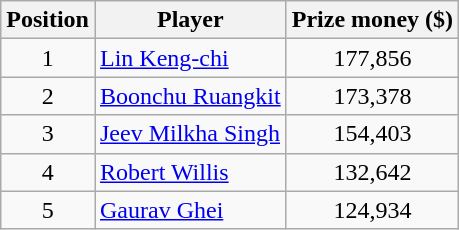<table class="wikitable">
<tr>
<th>Position</th>
<th>Player</th>
<th>Prize money ($)</th>
</tr>
<tr>
<td align=center>1</td>
<td> <a href='#'>Lin Keng-chi</a></td>
<td align=center>177,856</td>
</tr>
<tr>
<td align=center>2</td>
<td> <a href='#'>Boonchu Ruangkit</a></td>
<td align=center>173,378</td>
</tr>
<tr>
<td align=center>3</td>
<td> <a href='#'>Jeev Milkha Singh</a></td>
<td align=center>154,403</td>
</tr>
<tr>
<td align=center>4</td>
<td> <a href='#'>Robert Willis</a></td>
<td align=center>132,642</td>
</tr>
<tr>
<td align=center>5</td>
<td> <a href='#'>Gaurav Ghei</a></td>
<td align=center>124,934</td>
</tr>
</table>
